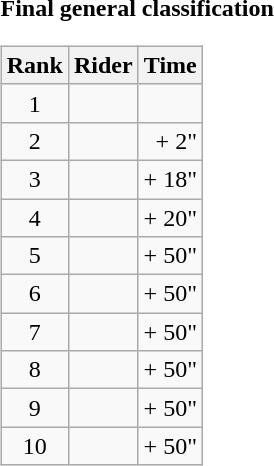<table>
<tr>
<td><strong>Final general classification</strong><br><table class="wikitable">
<tr>
<th scope="col">Rank</th>
<th scope="col">Rider</th>
<th scope="col">Time</th>
</tr>
<tr>
<td style="text-align:center;">1</td>
<td></td>
<td style="text-align:right;"></td>
</tr>
<tr>
<td style="text-align:center;">2</td>
<td></td>
<td style="text-align:right;">+ 2"</td>
</tr>
<tr>
<td style="text-align:center;">3</td>
<td></td>
<td style="text-align:right;">+ 18"</td>
</tr>
<tr>
<td style="text-align:center;">4</td>
<td></td>
<td style="text-align:right;">+ 20"</td>
</tr>
<tr>
<td style="text-align:center;">5</td>
<td></td>
<td style="text-align:right;">+ 50"</td>
</tr>
<tr>
<td style="text-align:center;">6</td>
<td></td>
<td style="text-align:right;">+ 50"</td>
</tr>
<tr>
<td style="text-align:center;">7</td>
<td></td>
<td style="text-align:right;">+ 50"</td>
</tr>
<tr>
<td style="text-align:center;">8</td>
<td></td>
<td style="text-align:right;">+ 50"</td>
</tr>
<tr>
<td style="text-align:center;">9</td>
<td></td>
<td style="text-align:right;">+ 50"</td>
</tr>
<tr>
<td style="text-align:center;">10</td>
<td></td>
<td style="text-align:right;">+ 50"</td>
</tr>
</table>
</td>
</tr>
</table>
